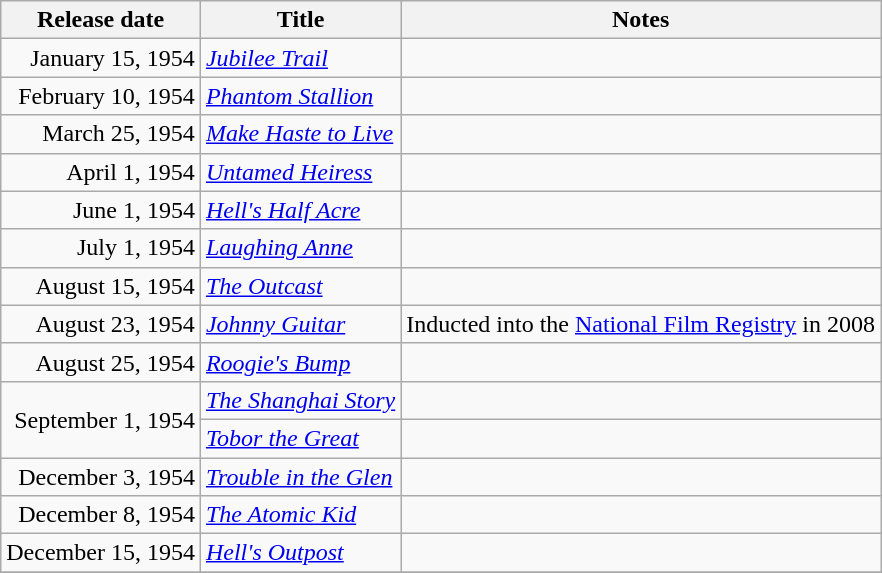<table class="wikitable sortable">
<tr>
<th>Release date</th>
<th>Title</th>
<th>Notes</th>
</tr>
<tr>
<td align="right">January 15, 1954</td>
<td><em><a href='#'>Jubilee Trail</a></em></td>
<td></td>
</tr>
<tr>
<td align="right">February 10, 1954</td>
<td><em><a href='#'>Phantom Stallion</a></em></td>
<td></td>
</tr>
<tr>
<td align="right">March 25, 1954</td>
<td><em><a href='#'>Make Haste to Live</a></em></td>
<td></td>
</tr>
<tr>
<td align="right">April 1, 1954</td>
<td><em><a href='#'>Untamed Heiress</a></em></td>
<td></td>
</tr>
<tr>
<td align="right">June 1, 1954</td>
<td><em><a href='#'>Hell's Half Acre</a></em></td>
<td></td>
</tr>
<tr>
<td align="right">July 1, 1954</td>
<td><em><a href='#'>Laughing Anne</a></em></td>
<td></td>
</tr>
<tr>
<td align="right">August 15, 1954</td>
<td><em><a href='#'>The Outcast</a></em></td>
<td></td>
</tr>
<tr>
<td align="right">August 23, 1954</td>
<td><em><a href='#'>Johnny Guitar</a></em></td>
<td>Inducted into the <a href='#'>National Film Registry</a> in 2008</td>
</tr>
<tr>
<td align="right">August 25, 1954</td>
<td><em><a href='#'>Roogie's Bump</a></em></td>
<td></td>
</tr>
<tr>
<td rowspan="2" align="right">September 1, 1954</td>
<td><em><a href='#'>The Shanghai Story</a></em></td>
<td></td>
</tr>
<tr>
<td><em><a href='#'>Tobor the Great</a></em></td>
<td></td>
</tr>
<tr>
<td align="right">December 3, 1954</td>
<td><em><a href='#'>Trouble in the Glen</a></em></td>
<td></td>
</tr>
<tr>
<td align="right">December 8, 1954</td>
<td><em><a href='#'>The Atomic Kid</a></em></td>
<td></td>
</tr>
<tr>
<td align="right">December 15, 1954</td>
<td><em><a href='#'>Hell's Outpost</a></em></td>
<td></td>
</tr>
<tr>
</tr>
</table>
